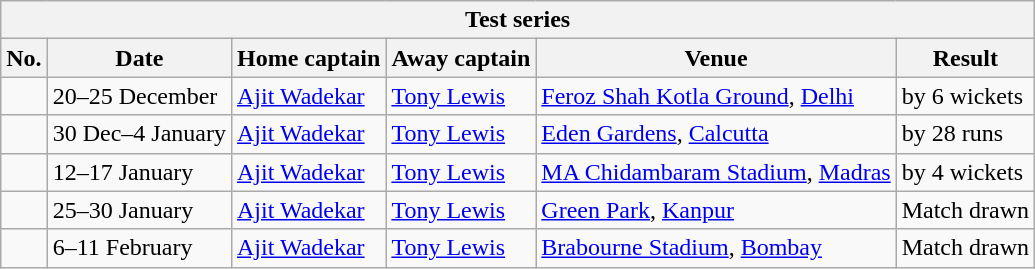<table class="wikitable">
<tr>
<th colspan="9">Test series</th>
</tr>
<tr>
<th>No.</th>
<th>Date</th>
<th>Home captain</th>
<th>Away captain</th>
<th>Venue</th>
<th>Result</th>
</tr>
<tr>
<td></td>
<td>20–25 December</td>
<td><a href='#'>Ajit Wadekar</a></td>
<td><a href='#'>Tony Lewis</a></td>
<td><a href='#'>Feroz Shah Kotla Ground</a>, <a href='#'>Delhi</a></td>
<td> by 6 wickets</td>
</tr>
<tr>
<td></td>
<td>30 Dec–4 January</td>
<td><a href='#'>Ajit Wadekar</a></td>
<td><a href='#'>Tony Lewis</a></td>
<td><a href='#'>Eden Gardens</a>, <a href='#'>Calcutta</a></td>
<td> by 28 runs</td>
</tr>
<tr>
<td></td>
<td>12–17 January</td>
<td><a href='#'>Ajit Wadekar</a></td>
<td><a href='#'>Tony Lewis</a></td>
<td><a href='#'>MA Chidambaram Stadium</a>, <a href='#'>Madras</a></td>
<td> by 4 wickets</td>
</tr>
<tr>
<td></td>
<td>25–30 January</td>
<td><a href='#'>Ajit Wadekar</a></td>
<td><a href='#'>Tony Lewis</a></td>
<td><a href='#'>Green Park</a>, <a href='#'>Kanpur</a></td>
<td>Match drawn</td>
</tr>
<tr>
<td></td>
<td>6–11 February</td>
<td><a href='#'>Ajit Wadekar</a></td>
<td><a href='#'>Tony Lewis</a></td>
<td><a href='#'>Brabourne Stadium</a>, <a href='#'>Bombay</a></td>
<td>Match drawn</td>
</tr>
</table>
